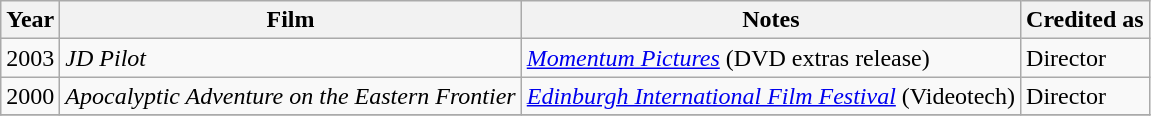<table class="wikitable sortable">
<tr>
<th>Year</th>
<th>Film</th>
<th>Notes</th>
<th>Credited as</th>
</tr>
<tr>
<td>2003</td>
<td><em>JD Pilot</em></td>
<td><em><a href='#'>Momentum Pictures</a></em> (DVD extras release)</td>
<td>Director</td>
</tr>
<tr>
<td>2000</td>
<td><em>Apocalyptic Adventure on the Eastern Frontier</em></td>
<td><em><a href='#'>Edinburgh International Film Festival</a></em> (Videotech)</td>
<td>Director</td>
</tr>
<tr>
</tr>
</table>
